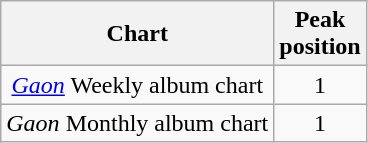<table class="wikitable sortable" style="text-align:center">
<tr>
<th>Chart</th>
<th>Peak<br>position</th>
</tr>
<tr>
<td><em><a href='#'>Gaon</a></em> Weekly album chart</td>
<td align="center">1</td>
</tr>
<tr>
<td><em>Gaon</em> Monthly album chart</td>
<td align="center">1</td>
</tr>
</table>
